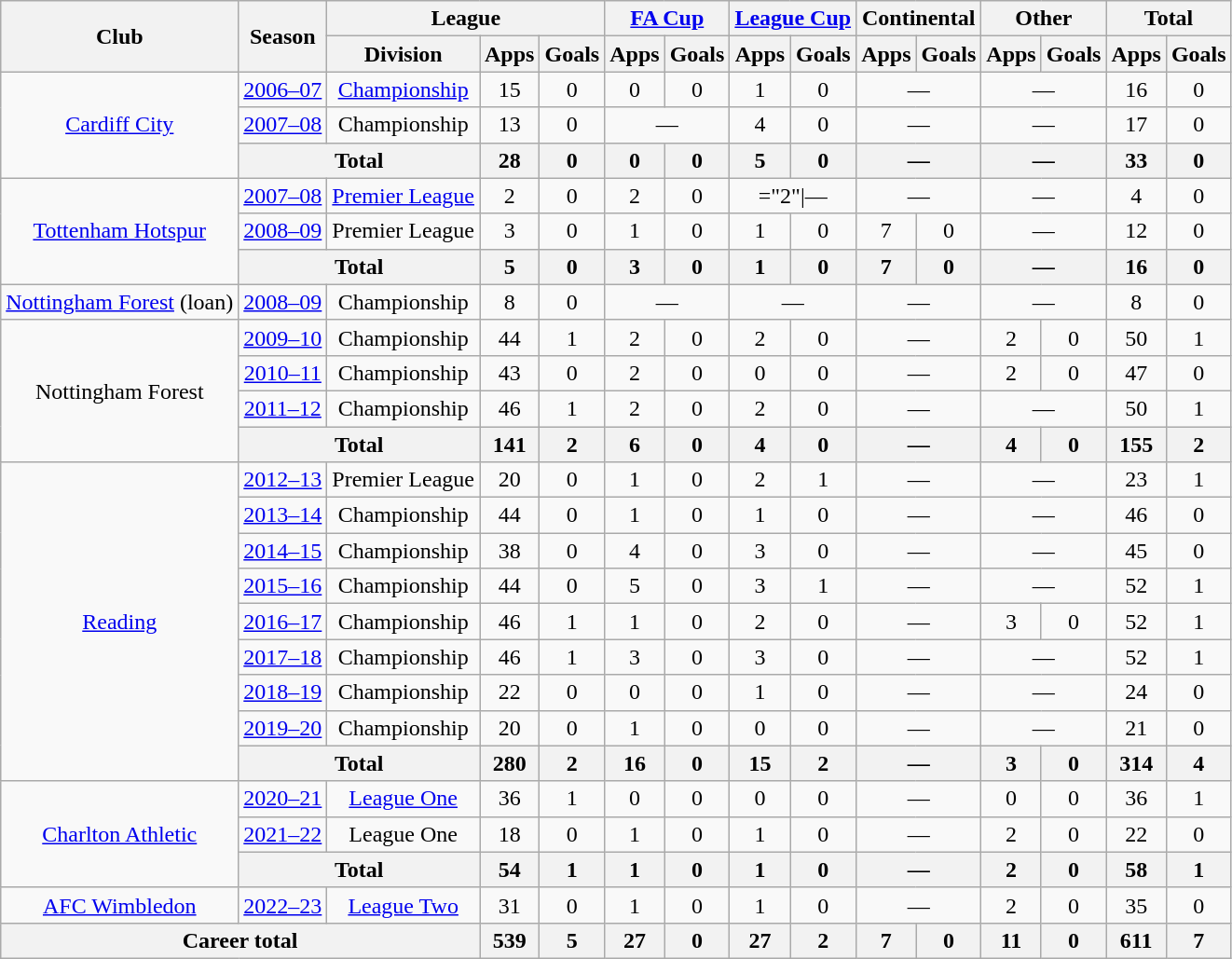<table class="wikitable" style="text-align:center">
<tr>
<th rowspan="2">Club</th>
<th rowspan="2">Season</th>
<th colspan="3">League</th>
<th colspan="2"><a href='#'>FA Cup</a></th>
<th colspan="2"><a href='#'>League Cup</a></th>
<th colspan="2">Continental</th>
<th colspan="2">Other</th>
<th colspan="2">Total</th>
</tr>
<tr>
<th>Division</th>
<th>Apps</th>
<th>Goals</th>
<th>Apps</th>
<th>Goals</th>
<th>Apps</th>
<th>Goals</th>
<th>Apps</th>
<th>Goals</th>
<th>Apps</th>
<th>Goals</th>
<th>Apps</th>
<th>Goals</th>
</tr>
<tr>
<td rowspan="3"><a href='#'>Cardiff City</a></td>
<td><a href='#'>2006–07</a></td>
<td><a href='#'>Championship</a></td>
<td>15</td>
<td>0</td>
<td>0</td>
<td>0</td>
<td>1</td>
<td>0</td>
<td colspan="2">—</td>
<td colspan="2">—</td>
<td>16</td>
<td>0</td>
</tr>
<tr>
<td><a href='#'>2007–08</a></td>
<td>Championship</td>
<td>13</td>
<td>0</td>
<td colspan="2">—</td>
<td>4</td>
<td>0</td>
<td colspan="2">—</td>
<td colspan="2">—</td>
<td>17</td>
<td>0</td>
</tr>
<tr>
<th colspan="2">Total</th>
<th>28</th>
<th>0</th>
<th>0</th>
<th>0</th>
<th>5</th>
<th>0</th>
<th colspan="2">—</th>
<th colspan="2">—</th>
<th>33</th>
<th>0</th>
</tr>
<tr>
<td rowspan="3"><a href='#'>Tottenham Hotspur</a></td>
<td><a href='#'>2007–08</a></td>
<td><a href='#'>Premier League</a></td>
<td>2</td>
<td>0</td>
<td>2</td>
<td>0</td>
<td colspan="2">="2"|—</td>
<td colspan="2">—</td>
<td colspan="2">—</td>
<td>4</td>
<td>0</td>
</tr>
<tr>
<td><a href='#'>2008–09</a></td>
<td>Premier League</td>
<td>3</td>
<td>0</td>
<td>1</td>
<td>0</td>
<td>1</td>
<td>0</td>
<td>7</td>
<td>0</td>
<td colspan="2">—</td>
<td>12</td>
<td>0</td>
</tr>
<tr>
<th colspan="2">Total</th>
<th>5</th>
<th>0</th>
<th>3</th>
<th>0</th>
<th>1</th>
<th>0</th>
<th>7</th>
<th>0</th>
<th colspan="2">—</th>
<th>16</th>
<th>0</th>
</tr>
<tr>
<td><a href='#'>Nottingham Forest</a> (loan)</td>
<td><a href='#'>2008–09</a></td>
<td>Championship</td>
<td>8</td>
<td>0</td>
<td colspan="2">—</td>
<td colspan="2">—</td>
<td colspan="2">—</td>
<td colspan="2">—</td>
<td>8</td>
<td>0</td>
</tr>
<tr>
<td rowspan="4">Nottingham Forest</td>
<td><a href='#'>2009–10</a></td>
<td>Championship</td>
<td>44</td>
<td>1</td>
<td>2</td>
<td>0</td>
<td>2</td>
<td>0</td>
<td colspan="2">—</td>
<td>2</td>
<td>0</td>
<td>50</td>
<td>1</td>
</tr>
<tr>
<td><a href='#'>2010–11</a></td>
<td>Championship</td>
<td>43</td>
<td>0</td>
<td>2</td>
<td>0</td>
<td>0</td>
<td>0</td>
<td colspan="2">—</td>
<td>2</td>
<td>0</td>
<td>47</td>
<td>0</td>
</tr>
<tr>
<td><a href='#'>2011–12</a></td>
<td>Championship</td>
<td>46</td>
<td>1</td>
<td>2</td>
<td>0</td>
<td>2</td>
<td>0</td>
<td colspan="2">—</td>
<td colspan="2">—</td>
<td>50</td>
<td>1</td>
</tr>
<tr>
<th colspan="2">Total</th>
<th>141</th>
<th>2</th>
<th>6</th>
<th>0</th>
<th>4</th>
<th>0</th>
<th colspan="2">—</th>
<th>4</th>
<th>0</th>
<th>155</th>
<th>2</th>
</tr>
<tr>
<td rowspan="9"><a href='#'>Reading</a></td>
<td><a href='#'>2012–13</a></td>
<td>Premier League</td>
<td>20</td>
<td>0</td>
<td>1</td>
<td>0</td>
<td>2</td>
<td>1</td>
<td colspan="2">—</td>
<td colspan="2">—</td>
<td>23</td>
<td>1</td>
</tr>
<tr>
<td><a href='#'>2013–14</a></td>
<td>Championship</td>
<td>44</td>
<td>0</td>
<td>1</td>
<td>0</td>
<td>1</td>
<td>0</td>
<td colspan="2">—</td>
<td colspan="2">—</td>
<td>46</td>
<td>0</td>
</tr>
<tr>
<td><a href='#'>2014–15</a></td>
<td>Championship</td>
<td>38</td>
<td>0</td>
<td>4</td>
<td>0</td>
<td>3</td>
<td>0</td>
<td colspan="2">—</td>
<td colspan="2">—</td>
<td>45</td>
<td>0</td>
</tr>
<tr>
<td><a href='#'>2015–16</a></td>
<td>Championship</td>
<td>44</td>
<td>0</td>
<td>5</td>
<td>0</td>
<td>3</td>
<td>1</td>
<td colspan="2">—</td>
<td colspan="2">—</td>
<td>52</td>
<td>1</td>
</tr>
<tr>
<td><a href='#'>2016–17</a></td>
<td>Championship</td>
<td>46</td>
<td>1</td>
<td>1</td>
<td>0</td>
<td>2</td>
<td>0</td>
<td colspan="2">—</td>
<td>3</td>
<td>0</td>
<td>52</td>
<td>1</td>
</tr>
<tr>
<td><a href='#'>2017–18</a></td>
<td>Championship</td>
<td>46</td>
<td>1</td>
<td>3</td>
<td>0</td>
<td>3</td>
<td>0</td>
<td colspan="2">—</td>
<td colspan="2">—</td>
<td>52</td>
<td>1</td>
</tr>
<tr>
<td><a href='#'>2018–19</a></td>
<td>Championship</td>
<td>22</td>
<td>0</td>
<td>0</td>
<td>0</td>
<td>1</td>
<td>0</td>
<td colspan="2">—</td>
<td colspan="2">—</td>
<td>24</td>
<td>0</td>
</tr>
<tr>
<td><a href='#'>2019–20</a></td>
<td>Championship</td>
<td>20</td>
<td>0</td>
<td>1</td>
<td>0</td>
<td>0</td>
<td>0</td>
<td colspan="2">—</td>
<td colspan="2">—</td>
<td>21</td>
<td>0</td>
</tr>
<tr>
<th colspan="2">Total</th>
<th>280</th>
<th>2</th>
<th>16</th>
<th>0</th>
<th>15</th>
<th>2</th>
<th colspan="2">—</th>
<th>3</th>
<th>0</th>
<th>314</th>
<th>4</th>
</tr>
<tr>
<td rowspan="3"><a href='#'>Charlton Athletic</a></td>
<td><a href='#'>2020–21</a></td>
<td><a href='#'>League One</a></td>
<td>36</td>
<td>1</td>
<td>0</td>
<td>0</td>
<td>0</td>
<td>0</td>
<td colspan="2">—</td>
<td>0</td>
<td>0</td>
<td>36</td>
<td>1</td>
</tr>
<tr>
<td><a href='#'>2021–22</a></td>
<td>League One</td>
<td>18</td>
<td>0</td>
<td>1</td>
<td>0</td>
<td>1</td>
<td>0</td>
<td colspan="2">—</td>
<td>2</td>
<td>0</td>
<td>22</td>
<td>0</td>
</tr>
<tr>
<th colspan="2">Total</th>
<th>54</th>
<th>1</th>
<th>1</th>
<th>0</th>
<th>1</th>
<th>0</th>
<th colspan="2">—</th>
<th>2</th>
<th>0</th>
<th>58</th>
<th>1</th>
</tr>
<tr>
<td><a href='#'>AFC Wimbledon</a></td>
<td><a href='#'>2022–23</a></td>
<td><a href='#'>League Two</a></td>
<td>31</td>
<td>0</td>
<td>1</td>
<td>0</td>
<td>1</td>
<td>0</td>
<td colspan="2">—</td>
<td>2</td>
<td>0</td>
<td>35</td>
<td>0</td>
</tr>
<tr>
<th colspan="3">Career total</th>
<th>539</th>
<th>5</th>
<th>27</th>
<th>0</th>
<th>27</th>
<th>2</th>
<th>7</th>
<th>0</th>
<th>11</th>
<th>0</th>
<th>611</th>
<th>7</th>
</tr>
</table>
